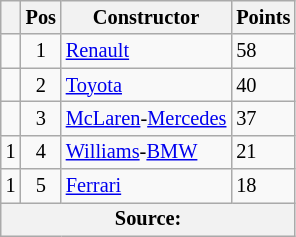<table class="wikitable" style="font-size: 85%;">
<tr>
<th></th>
<th>Pos</th>
<th>Constructor</th>
<th>Points</th>
</tr>
<tr>
<td></td>
<td align="center">1</td>
<td> <a href='#'>Renault</a></td>
<td>58</td>
</tr>
<tr>
<td></td>
<td align="center">2</td>
<td> <a href='#'>Toyota</a></td>
<td>40</td>
</tr>
<tr>
<td></td>
<td align="center">3</td>
<td> <a href='#'>McLaren</a>-<a href='#'>Mercedes</a></td>
<td>37</td>
</tr>
<tr>
<td> 1</td>
<td align="center">4</td>
<td> <a href='#'>Williams</a>-<a href='#'>BMW</a></td>
<td>21</td>
</tr>
<tr>
<td> 1</td>
<td align="center">5</td>
<td> <a href='#'>Ferrari</a></td>
<td>18</td>
</tr>
<tr>
<th colspan=4>Source: </th>
</tr>
</table>
